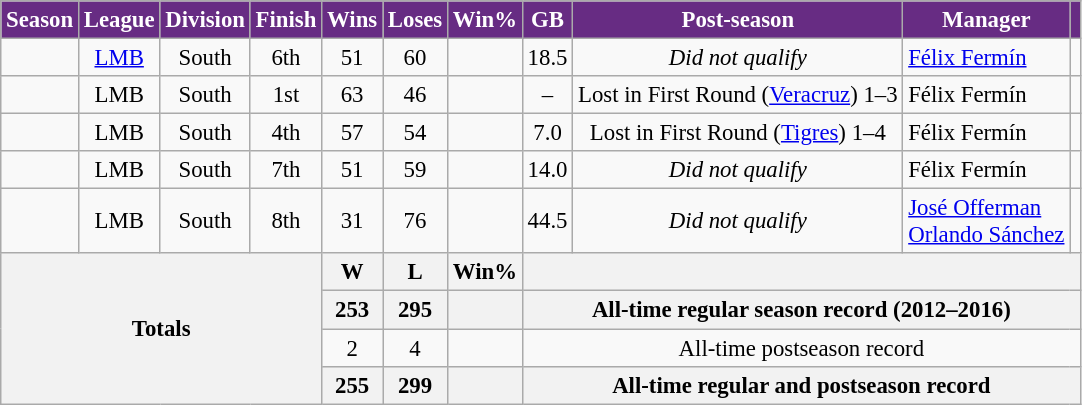<table class="wikitable" style="text-align:center; font-size:95%">
<tr>
<th style="background-color: #672C83; color: #FFFFFF;">Season</th>
<th style="background-color: #672C83; color: #FFFFFF;">League</th>
<th style="background-color: #672C83; color: #FFFFFF;">Division</th>
<th style="background-color: #672C83; color: #FFFFFF;">Finish</th>
<th style="background-color: #672C83; color: #FFFFFF;">Wins</th>
<th style="background-color: #672C83; color: #FFFFFF;">Loses</th>
<th style="background-color: #672C83; color: #FFFFFF;">Win%</th>
<th style="background-color: #672C83; color: #FFFFFF;">GB</th>
<th style="background-color: #672C83; color: #FFFFFF;">Post-season</th>
<th style="background-color: #672C83; color: #FFFFFF;">Manager</th>
<th style="background-color: #672C83; color: #FFFFFF;"></th>
</tr>
<tr>
<td></td>
<td><a href='#'>LMB</a></td>
<td>South</td>
<td>6th</td>
<td>51</td>
<td>60</td>
<td></td>
<td>18.5</td>
<td><em>Did not qualify</em></td>
<td align=left> <a href='#'>Félix Fermín</a></td>
<td></td>
</tr>
<tr>
<td></td>
<td>LMB</td>
<td>South</td>
<td>1st</td>
<td>63</td>
<td>46</td>
<td></td>
<td>–</td>
<td>Lost in First Round (<a href='#'>Veracruz</a>) 1–3</td>
<td align=left> Félix Fermín</td>
<td></td>
</tr>
<tr>
<td></td>
<td>LMB</td>
<td>South</td>
<td>4th</td>
<td>57</td>
<td>54</td>
<td></td>
<td>7.0</td>
<td>Lost in First Round (<a href='#'>Tigres</a>) 1–4</td>
<td align=left> Félix Fermín</td>
<td></td>
</tr>
<tr>
<td></td>
<td>LMB</td>
<td>South</td>
<td>7th</td>
<td>51</td>
<td>59</td>
<td></td>
<td>14.0</td>
<td><em>Did not qualify</em></td>
<td align=left> Félix Fermín</td>
<td></td>
</tr>
<tr>
<td></td>
<td>LMB</td>
<td>South</td>
<td>8th</td>
<td>31</td>
<td>76</td>
<td></td>
<td>44.5</td>
<td><em>Did not qualify</em></td>
<td align=left> <a href='#'>José Offerman</a><br> <a href='#'>Orlando Sánchez</a></td>
<td></td>
</tr>
<tr>
<th colspan=4 rowspan=4>Totals</th>
<th>W</th>
<th>L</th>
<th>Win%</th>
<th colspan=4></th>
</tr>
<tr>
<th>253</th>
<th>295</th>
<th></th>
<th colspan=4>All-time regular season record (2012–2016)</th>
</tr>
<tr>
<td>2</td>
<td>4</td>
<td></td>
<td colspan=4>All-time postseason record</td>
</tr>
<tr>
<th>255</th>
<th>299</th>
<th></th>
<th colspan=4>All-time regular and postseason record</th>
</tr>
</table>
